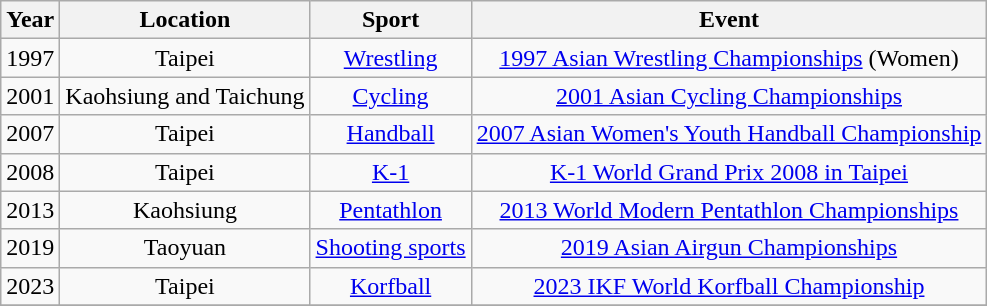<table class="wikitable sortable" style="text-align:center">
<tr>
<th>Year</th>
<th>Location</th>
<th>Sport</th>
<th>Event</th>
</tr>
<tr>
<td>1997</td>
<td>Taipei</td>
<td><a href='#'>Wrestling</a></td>
<td><a href='#'>1997 Asian Wrestling Championships</a> (Women)</td>
</tr>
<tr>
<td>2001</td>
<td>Kaohsiung and Taichung</td>
<td><a href='#'>Cycling</a></td>
<td><a href='#'>2001 Asian Cycling Championships</a></td>
</tr>
<tr>
<td>2007</td>
<td>Taipei</td>
<td><a href='#'>Handball</a></td>
<td><a href='#'>2007 Asian Women's Youth Handball Championship</a></td>
</tr>
<tr>
<td>2008</td>
<td>Taipei</td>
<td><a href='#'>K-1</a></td>
<td><a href='#'>K-1 World Grand Prix 2008 in Taipei</a></td>
</tr>
<tr>
<td>2013</td>
<td>Kaohsiung</td>
<td><a href='#'>Pentathlon</a></td>
<td><a href='#'>2013 World Modern Pentathlon Championships</a></td>
</tr>
<tr>
<td>2019</td>
<td>Taoyuan</td>
<td><a href='#'>Shooting sports</a></td>
<td><a href='#'>2019 Asian Airgun Championships</a></td>
</tr>
<tr>
<td>2023</td>
<td>Taipei</td>
<td><a href='#'>Korfball</a></td>
<td><a href='#'>2023 IKF World Korfball Championship</a></td>
</tr>
<tr>
</tr>
</table>
